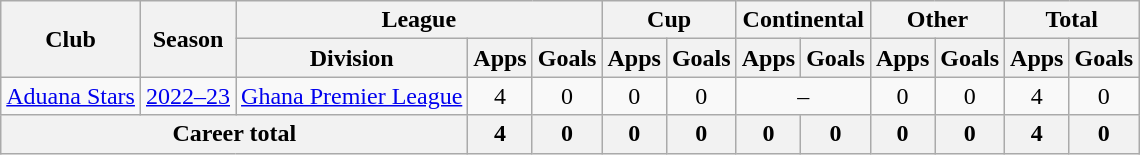<table class="wikitable" style="text-align: center">
<tr>
<th rowspan="2">Club</th>
<th rowspan="2">Season</th>
<th colspan="3">League</th>
<th colspan="2">Cup</th>
<th colspan="2">Continental</th>
<th colspan="2">Other</th>
<th colspan="2">Total</th>
</tr>
<tr>
<th>Division</th>
<th>Apps</th>
<th>Goals</th>
<th>Apps</th>
<th>Goals</th>
<th>Apps</th>
<th>Goals</th>
<th>Apps</th>
<th>Goals</th>
<th>Apps</th>
<th>Goals</th>
</tr>
<tr>
<td><a href='#'>Aduana Stars</a></td>
<td><a href='#'>2022–23</a></td>
<td><a href='#'>Ghana Premier League</a></td>
<td>4</td>
<td>0</td>
<td>0</td>
<td>0</td>
<td colspan="2">–</td>
<td>0</td>
<td>0</td>
<td>4</td>
<td>0</td>
</tr>
<tr>
<th colspan="3"><strong>Career total</strong></th>
<th>4</th>
<th>0</th>
<th>0</th>
<th>0</th>
<th>0</th>
<th>0</th>
<th>0</th>
<th>0</th>
<th>4</th>
<th>0</th>
</tr>
</table>
